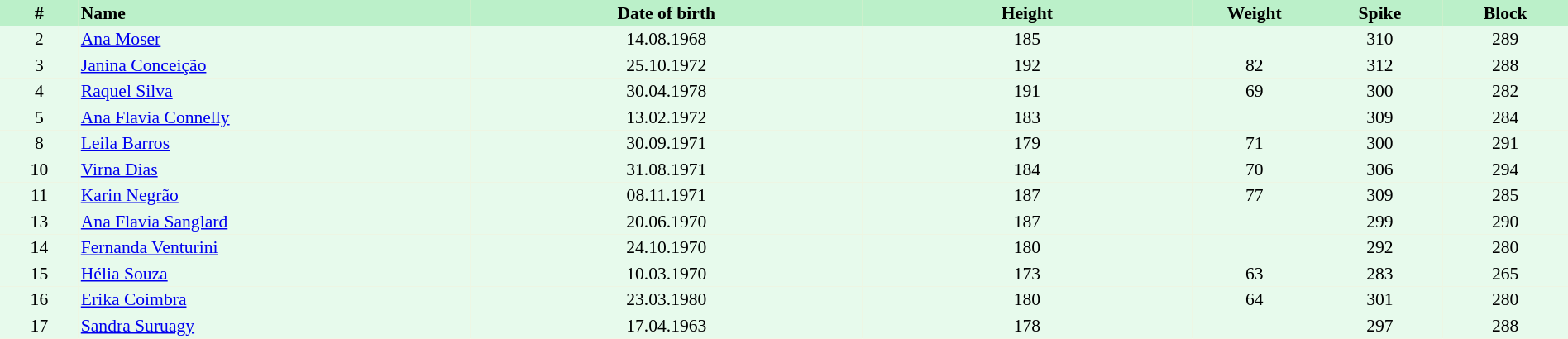<table border=0 cellpadding=2 cellspacing=0  |- bgcolor=#FFECCE style="text-align:center; font-size:90%;" width=100%>
<tr bgcolor=#BBF0C9>
<th width=5%>#</th>
<th width=25% align=left>Name</th>
<th width=25%>Date of birth</th>
<th width=21%>Height</th>
<th width=8%>Weight</th>
<th width=8%>Spike</th>
<th width=8%>Block</th>
</tr>
<tr bgcolor=#E7FAEC>
<td>2</td>
<td align=left><a href='#'>Ana Moser</a></td>
<td>14.08.1968</td>
<td>185</td>
<td></td>
<td>310</td>
<td>289</td>
</tr>
<tr bgcolor=#E7FAEC>
<td>3</td>
<td align=left><a href='#'>Janina Conceição</a></td>
<td>25.10.1972</td>
<td>192</td>
<td>82</td>
<td>312</td>
<td>288</td>
</tr>
<tr bgcolor=#E7FAEC>
<td>4</td>
<td align=left><a href='#'>Raquel Silva</a></td>
<td>30.04.1978</td>
<td>191</td>
<td>69</td>
<td>300</td>
<td>282</td>
</tr>
<tr bgcolor=#E7FAEC>
<td>5</td>
<td align=left><a href='#'>Ana Flavia Connelly</a></td>
<td>13.02.1972</td>
<td>183</td>
<td></td>
<td>309</td>
<td>284</td>
</tr>
<tr bgcolor=#E7FAEC>
<td>8</td>
<td align=left><a href='#'>Leila Barros</a></td>
<td>30.09.1971</td>
<td>179</td>
<td>71</td>
<td>300</td>
<td>291</td>
</tr>
<tr bgcolor=#E7FAEC>
<td>10</td>
<td align=left><a href='#'>Virna Dias</a></td>
<td>31.08.1971</td>
<td>184</td>
<td>70</td>
<td>306</td>
<td>294</td>
</tr>
<tr bgcolor=#E7FAEC>
<td>11</td>
<td align=left><a href='#'>Karin Negrão</a></td>
<td>08.11.1971</td>
<td>187</td>
<td>77</td>
<td>309</td>
<td>285</td>
</tr>
<tr bgcolor=#E7FAEC>
<td>13</td>
<td align=left><a href='#'>Ana Flavia Sanglard</a></td>
<td>20.06.1970</td>
<td>187</td>
<td></td>
<td>299</td>
<td>290</td>
</tr>
<tr bgcolor=#E7FAEC>
<td>14</td>
<td align=left><a href='#'>Fernanda Venturini</a></td>
<td>24.10.1970</td>
<td>180</td>
<td></td>
<td>292</td>
<td>280</td>
</tr>
<tr bgcolor=#E7FAEC>
<td>15</td>
<td align=left><a href='#'>Hélia Souza</a></td>
<td>10.03.1970</td>
<td>173</td>
<td>63</td>
<td>283</td>
<td>265</td>
</tr>
<tr bgcolor=#E7FAEC>
<td>16</td>
<td align=left><a href='#'>Erika Coimbra</a></td>
<td>23.03.1980</td>
<td>180</td>
<td>64</td>
<td>301</td>
<td>280</td>
</tr>
<tr bgcolor=#E7FAEC>
<td>17</td>
<td align=left><a href='#'>Sandra Suruagy</a></td>
<td>17.04.1963</td>
<td>178</td>
<td></td>
<td>297</td>
<td>288</td>
</tr>
</table>
